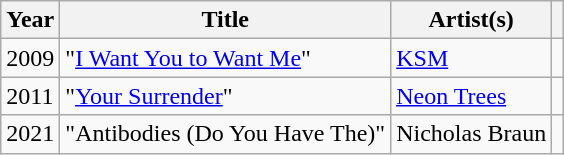<table class="wikitable sortable">
<tr>
<th>Year</th>
<th>Title</th>
<th>Artist(s)</th>
<th scope="col"></th>
</tr>
<tr>
<td>2009</td>
<td>"<a href='#'>I Want You to Want Me</a>" </td>
<td><a href='#'>KSM</a></td>
<td></td>
</tr>
<tr>
<td>2011</td>
<td>"<a href='#'>Your Surrender</a>" </td>
<td><a href='#'>Neon Trees</a></td>
<td></td>
</tr>
<tr>
<td>2021</td>
<td>"Antibodies (Do You Have The)" </td>
<td>Nicholas Braun</td>
<td></td>
</tr>
</table>
